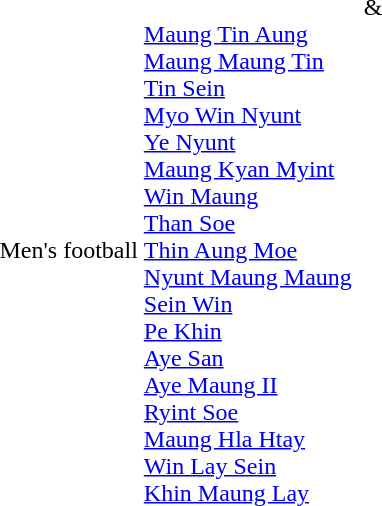<table>
<tr>
<td>Men's football</td>
<td valign=top><br><a href='#'>Maung Tin Aung</a><br><a href='#'> Maung Maung Tin</a><br><a href='#'>Tin Sein</a><br><a href='#'>Myo Win Nyunt</a><br><a href='#'>Ye Nyunt</a><br><a href='#'>Maung Kyan Myint</a><br><a href='#'>Win Maung</a><br><a href='#'>Than Soe</a><br><a href='#'>Thin Aung Moe</a><br><a href='#'>Nyunt Maung Maung</a><br><a href='#'>Sein Win</a><br><a href='#'>Pe Khin</a><br><a href='#'>Aye San</a><br><a href='#'>Aye Maung II</a><br><a href='#'>Ryint Soe</a><br><a href='#'>Maung Hla Htay</a><br><a href='#'>Win Lay Sein</a><br><a href='#'>Khin Maung Lay</a></td>
<td valign=top></td>
<td valign=top> & </td>
</tr>
</table>
